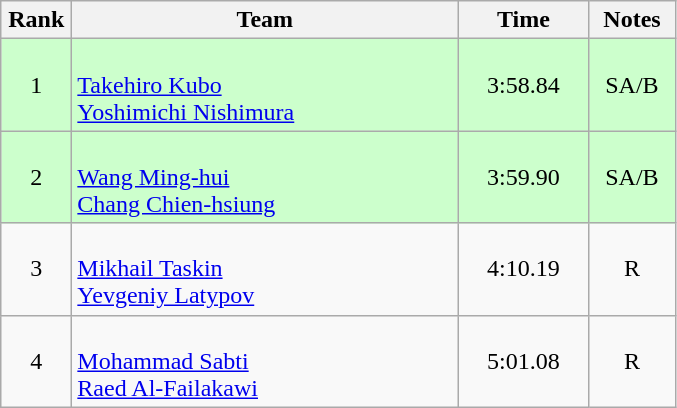<table class=wikitable style="text-align:center">
<tr>
<th width=40>Rank</th>
<th width=250>Team</th>
<th width=80>Time</th>
<th width=50>Notes</th>
</tr>
<tr bgcolor="ccffcc">
<td>1</td>
<td align=left><br><a href='#'>Takehiro Kubo</a><br><a href='#'>Yoshimichi Nishimura</a></td>
<td>3:58.84</td>
<td>SA/B</td>
</tr>
<tr bgcolor="ccffcc">
<td>2</td>
<td align=left><br><a href='#'>Wang Ming-hui</a><br><a href='#'>Chang Chien-hsiung</a></td>
<td>3:59.90</td>
<td>SA/B</td>
</tr>
<tr>
<td>3</td>
<td align=left><br><a href='#'>Mikhail Taskin</a><br><a href='#'>Yevgeniy Latypov</a></td>
<td>4:10.19</td>
<td>R</td>
</tr>
<tr>
<td>4</td>
<td align=left><br><a href='#'>Mohammad Sabti</a><br><a href='#'>Raed Al-Failakawi</a></td>
<td>5:01.08</td>
<td>R</td>
</tr>
</table>
